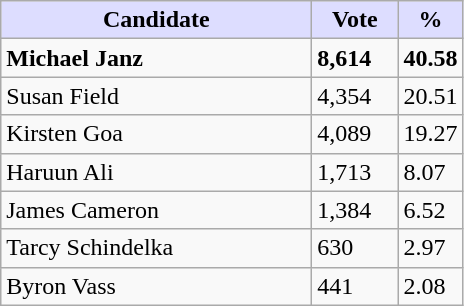<table class="wikitable">
<tr>
<th style="background:#ddf; width:200px;">Candidate</th>
<th style="background:#ddf; width:50px;">Vote</th>
<th style="background:#ddf; width:30px;">%</th>
</tr>
<tr>
<td><strong>Michael Janz</strong></td>
<td><strong>8,614</strong></td>
<td><strong>40.58</strong></td>
</tr>
<tr>
<td>Susan Field</td>
<td>4,354</td>
<td>20.51</td>
</tr>
<tr>
<td>Kirsten Goa</td>
<td>4,089</td>
<td>19.27</td>
</tr>
<tr>
<td>Haruun Ali</td>
<td>1,713</td>
<td>8.07</td>
</tr>
<tr>
<td>James Cameron</td>
<td>1,384</td>
<td>6.52</td>
</tr>
<tr>
<td>Tarcy Schindelka</td>
<td>630</td>
<td>2.97</td>
</tr>
<tr>
<td>Byron Vass</td>
<td>441</td>
<td>2.08</td>
</tr>
</table>
